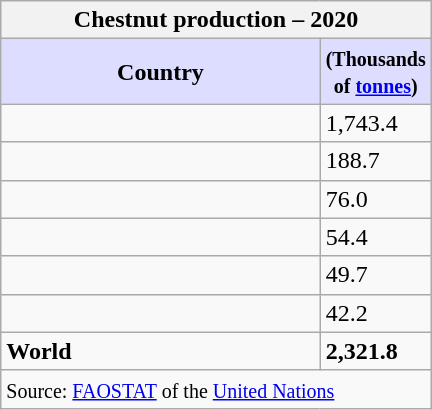<table class="wikitable" style="float:right; clear:left; width:18em; text-align:left;">
<tr>
<th colspan="2">Chestnut production – 2020</th>
</tr>
<tr>
<th style="background:#ddf; width:75%;">Country</th>
<th style="background:#ddf; width:25%;"><small>(Thousands of <a href='#'>tonnes</a>)</small></th>
</tr>
<tr>
<td></td>
<td>1,743.4</td>
</tr>
<tr>
<td></td>
<td>188.7</td>
</tr>
<tr>
<td></td>
<td>76.0</td>
</tr>
<tr>
<td></td>
<td>54.4</td>
</tr>
<tr>
<td></td>
<td>49.7</td>
</tr>
<tr>
<td></td>
<td>42.2</td>
</tr>
<tr>
<td><strong>World</strong></td>
<td><strong>2,321.8</strong></td>
</tr>
<tr>
<td colspan="2"><small>Source: <a href='#'>FAOSTAT</a> of the <a href='#'>United Nations</a></small></td>
</tr>
</table>
